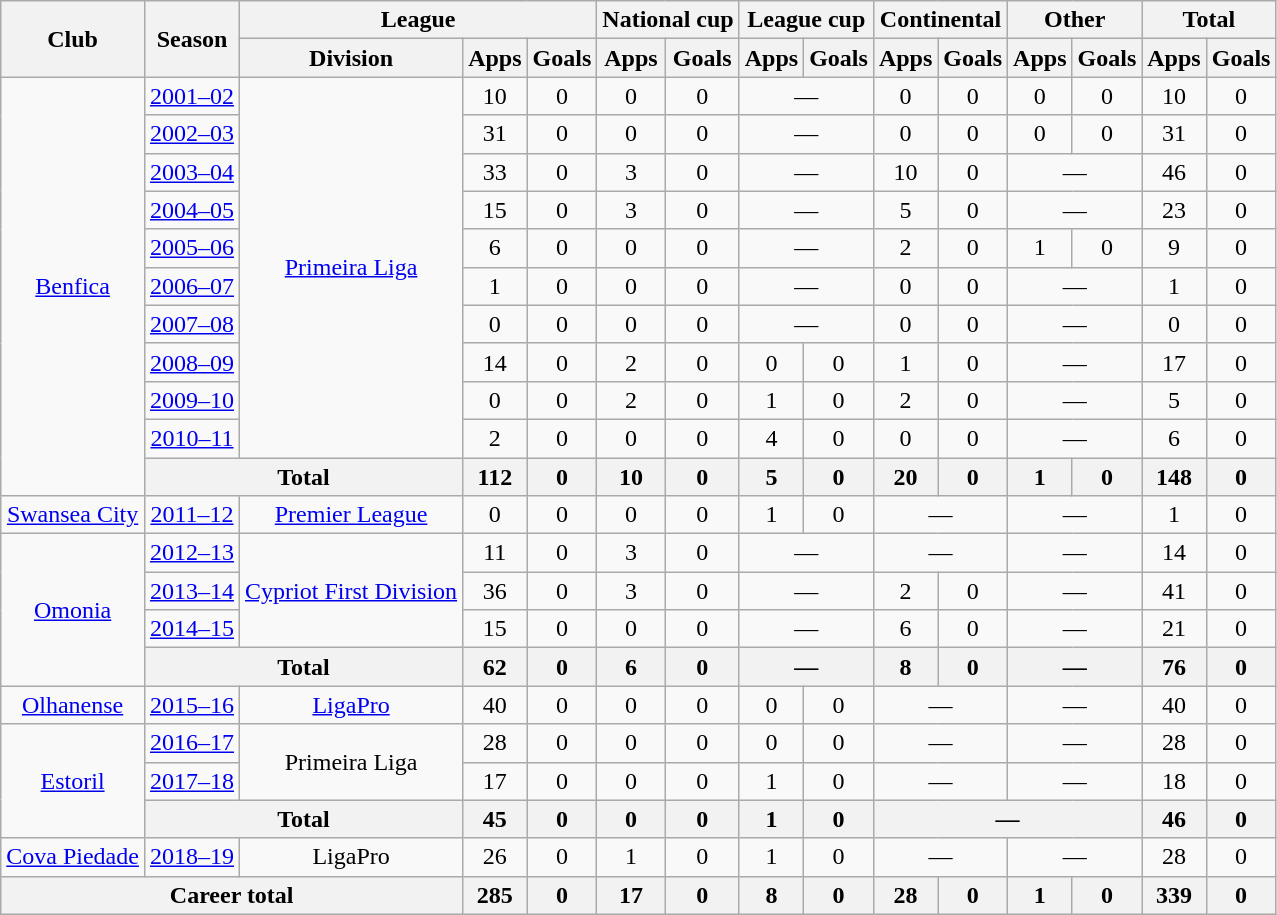<table class="wikitable" style="text-align:center">
<tr>
<th rowspan="2">Club</th>
<th rowspan="2">Season</th>
<th colspan="3">League</th>
<th colspan="2">National cup</th>
<th colspan="2">League cup</th>
<th colspan="2">Continental</th>
<th colspan="2">Other</th>
<th colspan="2">Total</th>
</tr>
<tr>
<th>Division</th>
<th>Apps</th>
<th>Goals</th>
<th>Apps</th>
<th>Goals</th>
<th>Apps</th>
<th>Goals</th>
<th>Apps</th>
<th>Goals</th>
<th>Apps</th>
<th>Goals</th>
<th>Apps</th>
<th>Goals</th>
</tr>
<tr>
<td rowspan="11"><a href='#'>Benfica</a></td>
<td><a href='#'>2001–02</a></td>
<td rowspan="10"><a href='#'>Primeira Liga</a></td>
<td>10</td>
<td>0</td>
<td>0</td>
<td>0</td>
<td colspan="2">—</td>
<td>0</td>
<td>0</td>
<td>0</td>
<td>0</td>
<td>10</td>
<td>0</td>
</tr>
<tr>
<td><a href='#'>2002–03</a></td>
<td>31</td>
<td>0</td>
<td>0</td>
<td>0</td>
<td colspan="2">—</td>
<td>0</td>
<td>0</td>
<td>0</td>
<td>0</td>
<td>31</td>
<td>0</td>
</tr>
<tr>
<td><a href='#'>2003–04</a></td>
<td>33</td>
<td>0</td>
<td>3</td>
<td>0</td>
<td colspan="2">—</td>
<td>10</td>
<td>0</td>
<td colspan="2">—</td>
<td>46</td>
<td>0</td>
</tr>
<tr>
<td><a href='#'>2004–05</a></td>
<td>15</td>
<td>0</td>
<td>3</td>
<td>0</td>
<td colspan="2">—</td>
<td>5</td>
<td>0</td>
<td colspan="2">—</td>
<td>23</td>
<td>0</td>
</tr>
<tr>
<td><a href='#'>2005–06</a></td>
<td>6</td>
<td>0</td>
<td>0</td>
<td>0</td>
<td colspan="2">—</td>
<td>2</td>
<td>0</td>
<td>1</td>
<td>0</td>
<td>9</td>
<td>0</td>
</tr>
<tr>
<td><a href='#'>2006–07</a></td>
<td>1</td>
<td>0</td>
<td>0</td>
<td>0</td>
<td colspan="2">—</td>
<td>0</td>
<td>0</td>
<td colspan="2">—</td>
<td>1</td>
<td>0</td>
</tr>
<tr>
<td><a href='#'>2007–08</a></td>
<td>0</td>
<td>0</td>
<td>0</td>
<td>0</td>
<td colspan="2">—</td>
<td>0</td>
<td>0</td>
<td colspan="2">—</td>
<td>0</td>
<td>0</td>
</tr>
<tr>
<td><a href='#'>2008–09</a></td>
<td>14</td>
<td>0</td>
<td>2</td>
<td>0</td>
<td>0</td>
<td>0</td>
<td>1</td>
<td>0</td>
<td colspan="2">—</td>
<td>17</td>
<td>0</td>
</tr>
<tr>
<td><a href='#'>2009–10</a></td>
<td>0</td>
<td>0</td>
<td>2</td>
<td>0</td>
<td>1</td>
<td>0</td>
<td>2</td>
<td>0</td>
<td colspan="2">—</td>
<td>5</td>
<td>0</td>
</tr>
<tr>
<td><a href='#'>2010–11</a></td>
<td>2</td>
<td>0</td>
<td>0</td>
<td>0</td>
<td>4</td>
<td>0</td>
<td>0</td>
<td>0</td>
<td colspan="2">—</td>
<td>6</td>
<td>0</td>
</tr>
<tr>
<th colspan="2">Total</th>
<th>112</th>
<th>0</th>
<th>10</th>
<th>0</th>
<th>5</th>
<th>0</th>
<th>20</th>
<th>0</th>
<th>1</th>
<th>0</th>
<th>148</th>
<th>0</th>
</tr>
<tr>
<td><a href='#'>Swansea City</a></td>
<td><a href='#'>2011–12</a></td>
<td><a href='#'>Premier League</a></td>
<td>0</td>
<td>0</td>
<td>0</td>
<td>0</td>
<td>1</td>
<td>0</td>
<td colspan="2">—</td>
<td colspan="2">—</td>
<td>1</td>
<td>0</td>
</tr>
<tr>
<td rowspan="4"><a href='#'>Omonia</a></td>
<td><a href='#'>2012–13</a></td>
<td rowspan="3"><a href='#'>Cypriot First Division</a></td>
<td>11</td>
<td>0</td>
<td>3</td>
<td>0</td>
<td colspan="2">—</td>
<td colspan="2">—</td>
<td colspan="2">—</td>
<td>14</td>
<td>0</td>
</tr>
<tr>
<td><a href='#'>2013–14</a></td>
<td>36</td>
<td>0</td>
<td>3</td>
<td>0</td>
<td colspan="2">—</td>
<td>2</td>
<td>0</td>
<td colspan="2">—</td>
<td>41</td>
<td>0</td>
</tr>
<tr>
<td><a href='#'>2014–15</a></td>
<td>15</td>
<td>0</td>
<td>0</td>
<td>0</td>
<td colspan="2">—</td>
<td>6</td>
<td>0</td>
<td colspan="2">—</td>
<td>21</td>
<td>0</td>
</tr>
<tr>
<th colspan="2">Total</th>
<th>62</th>
<th>0</th>
<th>6</th>
<th>0</th>
<th colspan="2">—</th>
<th>8</th>
<th>0</th>
<th colspan="2">—</th>
<th>76</th>
<th>0</th>
</tr>
<tr>
<td><a href='#'>Olhanense</a></td>
<td><a href='#'>2015–16</a></td>
<td><a href='#'>LigaPro</a></td>
<td>40</td>
<td>0</td>
<td>0</td>
<td>0</td>
<td>0</td>
<td>0</td>
<td colspan="2">—</td>
<td colspan="2">—</td>
<td>40</td>
<td>0</td>
</tr>
<tr>
<td rowspan="3"><a href='#'>Estoril</a></td>
<td><a href='#'>2016–17</a></td>
<td rowspan="2">Primeira Liga</td>
<td>28</td>
<td>0</td>
<td>0</td>
<td>0</td>
<td>0</td>
<td>0</td>
<td colspan="2">—</td>
<td colspan="2">—</td>
<td>28</td>
<td>0</td>
</tr>
<tr>
<td><a href='#'>2017–18</a></td>
<td>17</td>
<td>0</td>
<td>0</td>
<td>0</td>
<td>1</td>
<td>0</td>
<td colspan="2">—</td>
<td colspan="2">—</td>
<td>18</td>
<td>0</td>
</tr>
<tr>
<th colspan="2">Total</th>
<th>45</th>
<th>0</th>
<th>0</th>
<th>0</th>
<th>1</th>
<th>0</th>
<th colspan="4">—</th>
<th>46</th>
<th>0</th>
</tr>
<tr>
<td><a href='#'>Cova Piedade</a></td>
<td><a href='#'>2018–19</a></td>
<td>LigaPro</td>
<td>26</td>
<td>0</td>
<td>1</td>
<td>0</td>
<td>1</td>
<td>0</td>
<td colspan="2">—</td>
<td colspan="2">—</td>
<td>28</td>
<td>0</td>
</tr>
<tr>
<th colspan="3">Career total</th>
<th>285</th>
<th>0</th>
<th>17</th>
<th>0</th>
<th>8</th>
<th>0</th>
<th>28</th>
<th>0</th>
<th>1</th>
<th>0</th>
<th>339</th>
<th>0</th>
</tr>
</table>
